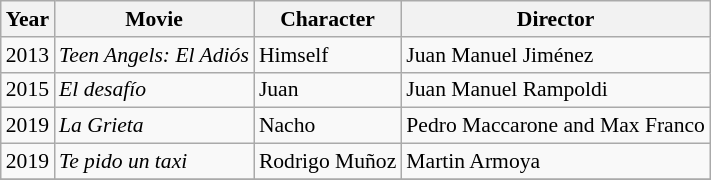<table class="wikitable" style="font-size: 90%;">
<tr>
<th>Year</th>
<th>Movie</th>
<th>Character</th>
<th>Director</th>
</tr>
<tr>
<td>2013</td>
<td><em>Teen Angels: El Adiós</em></td>
<td>Himself</td>
<td>Juan Manuel Jiménez</td>
</tr>
<tr>
<td>2015</td>
<td><em>El desafío</em></td>
<td>Juan</td>
<td>Juan Manuel Rampoldi</td>
</tr>
<tr>
<td>2019</td>
<td><em>La Grieta</em></td>
<td>Nacho</td>
<td>Pedro Maccarone and Max Franco</td>
</tr>
<tr>
<td>2019</td>
<td><em>Te pido un taxi</em></td>
<td>Rodrigo Muñoz</td>
<td>Martin Armoya</td>
</tr>
<tr>
</tr>
</table>
